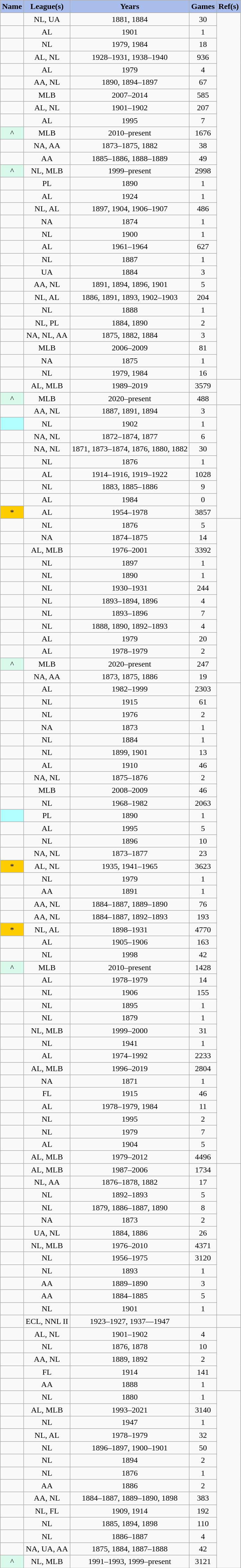<table class="wikitable sortable" style="text-align:center;">
<tr>
<th style="background-color:#a8bdec; color:black;" scope="col">Name</th>
<th style="background-color:#a8bdec; color:black;" scope="col">League(s)</th>
<th style="background-color:#a8bdec; color:black;" scope="col">Years</th>
<th style="background-color:#a8bdec; color:black;" scope="col">Games</th>
<th style="background-color:#a8bdec; color:#black; scope="col" class="unsortable">Ref(s)</th>
</tr>
<tr>
<td></td>
<td>NL, UA</td>
<td>1881, 1884</td>
<td>30</td>
<td rowspan=29></td>
</tr>
<tr>
<td></td>
<td>AL</td>
<td>1901</td>
<td>1</td>
</tr>
<tr>
<td></td>
<td>NL</td>
<td>1979, 1984</td>
<td>18</td>
</tr>
<tr>
<td></td>
<td>AL, NL</td>
<td>1928–1931, 1938–1940</td>
<td>936</td>
</tr>
<tr>
<td></td>
<td>AL</td>
<td>1979</td>
<td>4</td>
</tr>
<tr>
<td></td>
<td>AA, NL</td>
<td>1890, 1894–1897</td>
<td>67</td>
</tr>
<tr>
<td></td>
<td>MLB</td>
<td>2007–2014</td>
<td>585</td>
</tr>
<tr>
<td></td>
<td>AL, NL</td>
<td>1901–1902</td>
<td>207</td>
</tr>
<tr>
<td></td>
<td>AL</td>
<td>1995</td>
<td>7</td>
</tr>
<tr>
<td style="background:#d9f9ed;">^</td>
<td>MLB</td>
<td>2010–present</td>
<td>1676</td>
</tr>
<tr>
<td></td>
<td>NA, AA</td>
<td>1873–1875, 1882</td>
<td>38</td>
</tr>
<tr>
<td></td>
<td>AA</td>
<td>1885–1886, 1888–1889</td>
<td>49</td>
</tr>
<tr>
<td style="background:#d9f9ed;">^</td>
<td>NL, MLB</td>
<td>1999–present</td>
<td>2998</td>
</tr>
<tr>
<td></td>
<td>PL</td>
<td>1890</td>
<td>1</td>
</tr>
<tr>
<td></td>
<td>AL</td>
<td>1924</td>
<td>1</td>
</tr>
<tr>
<td></td>
<td>NL, AL</td>
<td>1897, 1904, 1906–1907</td>
<td>486</td>
</tr>
<tr>
<td></td>
<td>NA</td>
<td>1874</td>
<td>1</td>
</tr>
<tr>
<td></td>
<td>NL</td>
<td>1900</td>
<td>1</td>
</tr>
<tr>
<td></td>
<td>AL</td>
<td>1961–1964</td>
<td>627</td>
</tr>
<tr>
<td></td>
<td>NL</td>
<td>1887</td>
<td>1</td>
</tr>
<tr>
<td></td>
<td>UA</td>
<td>1884</td>
<td>3</td>
</tr>
<tr>
<td></td>
<td>AA, NL</td>
<td>1891, 1894, 1896, 1901</td>
<td>5</td>
</tr>
<tr>
<td></td>
<td>NL, AL</td>
<td>1886, 1891, 1893, 1902–1903</td>
<td>204</td>
</tr>
<tr>
<td></td>
<td>NL</td>
<td>1888</td>
<td>1</td>
</tr>
<tr>
<td></td>
<td>NL, PL</td>
<td>1884, 1890</td>
<td>2</td>
</tr>
<tr>
<td></td>
<td>NA, NL, AA</td>
<td>1875, 1882, 1884</td>
<td>3</td>
</tr>
<tr>
<td></td>
<td>MLB</td>
<td>2006–2009</td>
<td>81</td>
</tr>
<tr>
<td></td>
<td>NA</td>
<td>1875</td>
<td>1</td>
</tr>
<tr>
<td></td>
<td>NL</td>
<td>1979, 1984</td>
<td>16</td>
</tr>
<tr>
<td></td>
<td>AL, MLB</td>
<td>1989–2019</td>
<td>3579</td>
<td rowspan=2></td>
</tr>
<tr>
<td style="background:#d9f9ed;">^</td>
<td>MLB</td>
<td>2020–present</td>
<td>488</td>
</tr>
<tr>
<td></td>
<td>AA, NL</td>
<td>1887, 1891, 1894</td>
<td>3</td>
<td rowspan=9></td>
</tr>
<tr>
<td style="background:#B2FFFF;"></td>
<td>NL</td>
<td>1902</td>
<td>1</td>
</tr>
<tr>
<td></td>
<td>NA, NL</td>
<td>1872–1874, 1877</td>
<td>6</td>
</tr>
<tr>
<td></td>
<td>NA, NL</td>
<td>1871, 1873–1874, 1876, 1880, 1882</td>
<td>30</td>
</tr>
<tr>
<td></td>
<td>NL</td>
<td>1876</td>
<td>1</td>
</tr>
<tr>
<td></td>
<td>AL</td>
<td>1914–1916, 1919–1922</td>
<td>1028</td>
</tr>
<tr>
<td></td>
<td>NL</td>
<td>1883, 1885–1886</td>
<td>9</td>
</tr>
<tr>
<td></td>
<td>AL</td>
<td>1984</td>
<td>0</td>
</tr>
<tr>
<td style="background:#fc0;">*</td>
<td>AL</td>
<td>1954–1978</td>
<td>3857</td>
</tr>
<tr>
<td></td>
<td>NL</td>
<td>1876</td>
<td>5</td>
<td rowspan=13></td>
</tr>
<tr>
<td></td>
<td>NA</td>
<td>1874–1875</td>
<td>14</td>
</tr>
<tr>
<td></td>
<td>AL, MLB</td>
<td>1976–2001</td>
<td>3392</td>
</tr>
<tr>
<td></td>
<td>NL</td>
<td>1897</td>
<td>1</td>
</tr>
<tr>
<td></td>
<td>NL</td>
<td>1890</td>
<td>1</td>
</tr>
<tr>
<td></td>
<td>NL</td>
<td>1930–1931</td>
<td>244</td>
</tr>
<tr>
<td></td>
<td>NL</td>
<td>1893–1894, 1896</td>
<td>4</td>
</tr>
<tr>
<td></td>
<td>NL</td>
<td>1893–1896</td>
<td>7</td>
</tr>
<tr>
<td></td>
<td>NL</td>
<td>1888, 1890, 1892–1893</td>
<td>4</td>
</tr>
<tr>
<td></td>
<td>AL</td>
<td>1979</td>
<td>20</td>
</tr>
<tr>
<td></td>
<td>AL</td>
<td>1978–1979</td>
<td>2</td>
</tr>
<tr>
<td style="background:#d9f9ed;">^</td>
<td>MLB</td>
<td>2020–present</td>
<td>247</td>
</tr>
<tr>
<td></td>
<td>NA, AA</td>
<td>1873, 1875, 1886</td>
<td>19</td>
</tr>
<tr>
<td></td>
<td>AL</td>
<td>1982–1999</td>
<td>2303</td>
<td rowspan=38></td>
</tr>
<tr>
<td></td>
<td>NL</td>
<td>1915</td>
<td>61</td>
</tr>
<tr>
<td></td>
<td>NL</td>
<td>1976</td>
<td>2</td>
</tr>
<tr>
<td></td>
<td>NA</td>
<td>1873</td>
<td>1</td>
</tr>
<tr>
<td></td>
<td>NL</td>
<td>1884</td>
<td>1</td>
</tr>
<tr>
<td></td>
<td>NL</td>
<td>1899, 1901</td>
<td>13</td>
</tr>
<tr>
<td></td>
<td>AL</td>
<td>1910</td>
<td>46</td>
</tr>
<tr>
<td></td>
<td>NA, NL</td>
<td>1875–1876</td>
<td>2</td>
</tr>
<tr>
<td></td>
<td>MLB</td>
<td>2008–2009</td>
<td>46</td>
</tr>
<tr>
<td></td>
<td>NL</td>
<td>1968–1982</td>
<td>2063</td>
</tr>
<tr>
<td style="background:#B2FFFF;"></td>
<td>PL</td>
<td>1890</td>
<td>1</td>
</tr>
<tr>
<td></td>
<td>AL</td>
<td>1995</td>
<td>5</td>
</tr>
<tr>
<td></td>
<td>NL</td>
<td>1896</td>
<td>10</td>
</tr>
<tr>
<td></td>
<td>NA, NL</td>
<td>1873–1877</td>
<td>23</td>
</tr>
<tr>
<td style="background:#fc0;">*</td>
<td>AL, NL</td>
<td>1935, 1941–1965</td>
<td>3623</td>
</tr>
<tr>
<td></td>
<td>NL</td>
<td>1979</td>
<td>1</td>
</tr>
<tr>
<td></td>
<td>AA</td>
<td>1891</td>
<td>1</td>
</tr>
<tr>
<td></td>
<td>AA, NL</td>
<td>1884–1887, 1889–1890</td>
<td>76</td>
</tr>
<tr>
<td></td>
<td>AA, NL</td>
<td>1884–1887, 1892–1893</td>
<td>193</td>
</tr>
<tr>
<td style="background:#fc0;">*</td>
<td>NL, AL</td>
<td>1898–1931</td>
<td>4770</td>
</tr>
<tr>
<td></td>
<td>AL</td>
<td>1905–1906</td>
<td>163</td>
</tr>
<tr>
<td></td>
<td>NL</td>
<td>1998</td>
<td>42</td>
</tr>
<tr>
<td style="background:#d9f9ed;">^</td>
<td>MLB</td>
<td>2010–present</td>
<td>1428</td>
</tr>
<tr>
<td></td>
<td>AL</td>
<td>1978–1979</td>
<td>14</td>
</tr>
<tr>
<td></td>
<td>NL</td>
<td>1906</td>
<td>155</td>
</tr>
<tr>
<td></td>
<td>NL</td>
<td>1895</td>
<td>1</td>
</tr>
<tr>
<td></td>
<td>NL</td>
<td>1879</td>
<td>1</td>
</tr>
<tr>
<td></td>
<td>NL, MLB</td>
<td>1999–2000</td>
<td>31</td>
</tr>
<tr>
<td></td>
<td>NL</td>
<td>1941</td>
<td>1</td>
</tr>
<tr>
<td></td>
<td>AL</td>
<td>1974–1992</td>
<td>2233</td>
</tr>
<tr>
<td></td>
<td>AL, MLB</td>
<td>1996–2019</td>
<td>2804</td>
</tr>
<tr>
<td></td>
<td>NA</td>
<td>1871</td>
<td>1</td>
</tr>
<tr>
<td></td>
<td>FL</td>
<td>1915</td>
<td>46</td>
</tr>
<tr>
<td></td>
<td>AL</td>
<td>1978–1979, 1984</td>
<td>11</td>
</tr>
<tr>
<td></td>
<td>NL</td>
<td>1995</td>
<td>2</td>
</tr>
<tr>
<td></td>
<td>NL</td>
<td>1979</td>
<td>7</td>
</tr>
<tr>
<td></td>
<td>AL</td>
<td>1904</td>
<td>5</td>
</tr>
<tr>
<td></td>
<td>AL, MLB</td>
<td>1979–2012</td>
<td>4496</td>
</tr>
<tr>
<td></td>
<td>AL, MLB</td>
<td>1987–2006</td>
<td>1734</td>
<td rowspan=12></td>
</tr>
<tr>
<td></td>
<td>NL, AA</td>
<td>1876–1878, 1882</td>
<td>17</td>
</tr>
<tr>
<td></td>
<td>NL</td>
<td>1892–1893</td>
<td>5</td>
</tr>
<tr>
<td></td>
<td>NL</td>
<td>1879, 1886–1887, 1890</td>
<td>8</td>
</tr>
<tr>
<td></td>
<td>NA</td>
<td>1873</td>
<td>2</td>
</tr>
<tr>
<td></td>
<td>UA, NL</td>
<td>1884, 1886</td>
<td>26</td>
</tr>
<tr>
<td></td>
<td>NL, MLB</td>
<td>1976–2010</td>
<td>4371</td>
</tr>
<tr>
<td></td>
<td>NL</td>
<td>1956–1975</td>
<td>3120</td>
</tr>
<tr>
<td></td>
<td>NL</td>
<td>1893</td>
<td>1</td>
</tr>
<tr>
<td></td>
<td>AA</td>
<td>1889–1890</td>
<td>3</td>
</tr>
<tr>
<td></td>
<td>AA</td>
<td>1884–1885</td>
<td>5</td>
</tr>
<tr>
<td></td>
<td>NL</td>
<td>1901</td>
<td>1</td>
</tr>
<tr>
<td></td>
<td>ECL, NNL II</td>
<td>1923–1927, 1937—1947</td>
<td></td>
<td></td>
</tr>
<tr>
<td></td>
<td>AL, NL</td>
<td>1901–1902</td>
<td>4</td>
<td rowspan=5></td>
</tr>
<tr>
<td></td>
<td>NL</td>
<td>1876, 1878</td>
<td>10</td>
</tr>
<tr>
<td></td>
<td>AA, NL</td>
<td>1889, 1892</td>
<td>2</td>
</tr>
<tr>
<td></td>
<td>FL</td>
<td>1914</td>
<td>141</td>
</tr>
<tr>
<td></td>
<td>AA</td>
<td>1888</td>
<td>1</td>
</tr>
<tr>
<td></td>
<td>NL</td>
<td>1880</td>
<td>1</td>
<td rowspan=14></td>
</tr>
<tr>
<td></td>
<td>AL, MLB</td>
<td>1993–2021</td>
<td>3140</td>
</tr>
<tr>
<td></td>
<td>NL</td>
<td>1947</td>
<td>1</td>
</tr>
<tr>
<td></td>
<td>NL, AL</td>
<td>1978–1979</td>
<td>32</td>
</tr>
<tr>
<td></td>
<td>NL</td>
<td>1896–1897, 1900–1901</td>
<td>50</td>
</tr>
<tr>
<td></td>
<td>NL</td>
<td>1894</td>
<td>2</td>
</tr>
<tr>
<td></td>
<td>NL</td>
<td>1876</td>
<td>1</td>
</tr>
<tr>
<td></td>
<td>AA</td>
<td>1886</td>
<td>2</td>
</tr>
<tr>
<td></td>
<td>AA, NL</td>
<td>1884–1887, 1889–1890, 1898</td>
<td>383</td>
</tr>
<tr>
<td></td>
<td>NL, FL</td>
<td>1909, 1914</td>
<td>192</td>
</tr>
<tr>
<td></td>
<td>NL</td>
<td>1885, 1894, 1898</td>
<td>110</td>
</tr>
<tr>
<td></td>
<td>NL</td>
<td>1886–1887</td>
<td>4</td>
</tr>
<tr>
<td></td>
<td>NA, UA, AA</td>
<td>1875, 1884, 1887–1888</td>
<td>42</td>
</tr>
<tr>
<td style="background:#d9f9ed;">^</td>
<td>NL, MLB</td>
<td>1991–1993, 1999–present</td>
<td>3121</td>
</tr>
</table>
